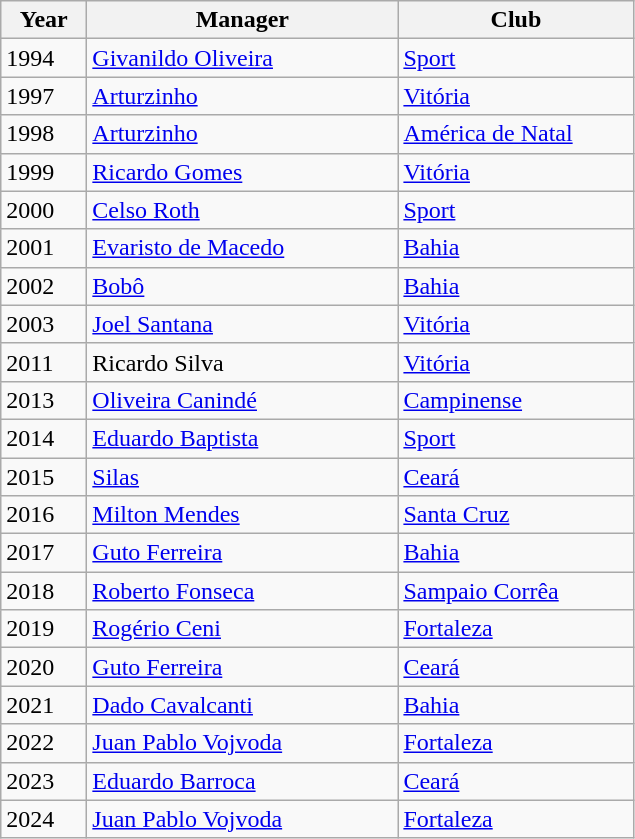<table class="wikitable" margin-left:1em;">
<tr>
<th style="width:50px">Year</th>
<th style="width:200px">Manager</th>
<th style="width:150px">Club</th>
</tr>
<tr>
<td>1994</td>
<td><a href='#'>Givanildo Oliveira</a></td>
<td><a href='#'>Sport</a></td>
</tr>
<tr>
<td>1997</td>
<td><a href='#'>Arturzinho</a></td>
<td><a href='#'>Vitória</a></td>
</tr>
<tr>
<td>1998</td>
<td><a href='#'>Arturzinho</a></td>
<td><a href='#'>América de Natal</a></td>
</tr>
<tr>
<td>1999</td>
<td><a href='#'>Ricardo Gomes</a></td>
<td><a href='#'>Vitória</a></td>
</tr>
<tr>
<td>2000</td>
<td><a href='#'>Celso Roth</a></td>
<td><a href='#'>Sport</a></td>
</tr>
<tr>
<td>2001</td>
<td><a href='#'>Evaristo de Macedo</a></td>
<td><a href='#'>Bahia</a></td>
</tr>
<tr>
<td>2002</td>
<td><a href='#'>Bobô</a></td>
<td><a href='#'>Bahia</a></td>
</tr>
<tr>
<td>2003</td>
<td><a href='#'>Joel Santana</a></td>
<td><a href='#'>Vitória</a></td>
</tr>
<tr>
<td>2011</td>
<td>Ricardo Silva</td>
<td><a href='#'>Vitória</a></td>
</tr>
<tr>
<td>2013</td>
<td><a href='#'>Oliveira Canindé</a></td>
<td><a href='#'>Campinense</a></td>
</tr>
<tr>
<td>2014</td>
<td><a href='#'>Eduardo Baptista</a></td>
<td><a href='#'>Sport</a></td>
</tr>
<tr>
<td>2015</td>
<td><a href='#'>Silas</a></td>
<td><a href='#'>Ceará</a></td>
</tr>
<tr>
<td>2016</td>
<td><a href='#'>Milton Mendes</a></td>
<td><a href='#'>Santa Cruz</a></td>
</tr>
<tr>
<td>2017</td>
<td><a href='#'>Guto Ferreira</a></td>
<td><a href='#'>Bahia</a></td>
</tr>
<tr>
<td>2018</td>
<td><a href='#'>Roberto Fonseca</a></td>
<td><a href='#'>Sampaio Corrêa</a></td>
</tr>
<tr>
<td>2019</td>
<td><a href='#'>Rogério Ceni</a></td>
<td><a href='#'>Fortaleza</a></td>
</tr>
<tr>
<td>2020</td>
<td><a href='#'>Guto Ferreira</a></td>
<td><a href='#'>Ceará</a></td>
</tr>
<tr>
<td>2021</td>
<td><a href='#'>Dado Cavalcanti</a></td>
<td><a href='#'>Bahia</a></td>
</tr>
<tr>
<td>2022</td>
<td> <a href='#'>Juan Pablo Vojvoda</a></td>
<td><a href='#'>Fortaleza</a></td>
</tr>
<tr>
<td>2023</td>
<td><a href='#'>Eduardo Barroca</a></td>
<td><a href='#'>Ceará</a></td>
</tr>
<tr>
<td>2024</td>
<td> <a href='#'>Juan Pablo Vojvoda</a></td>
<td><a href='#'>Fortaleza</a></td>
</tr>
</table>
